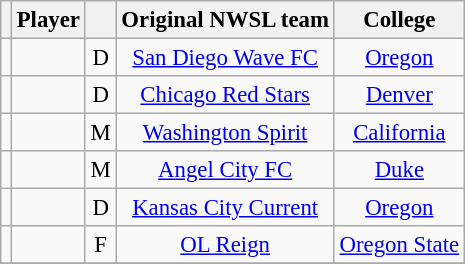<table class="wikitable sortable" style="font-size: 95%;text-align: center;">
<tr>
<th scope="col"></th>
<th scope="col">Player</th>
<th scope="col"></th>
<th scope="col">Original NWSL team</th>
<th scope="col">College</th>
</tr>
<tr>
<td></td>
<td></td>
<td>D</td>
<td><a href='#'>San Diego Wave FC</a></td>
<td><a href='#'>Oregon</a></td>
</tr>
<tr>
<td></td>
<td></td>
<td>D</td>
<td><a href='#'>Chicago Red Stars</a></td>
<td><a href='#'>Denver</a></td>
</tr>
<tr>
<td></td>
<td></td>
<td>M</td>
<td><a href='#'>Washington Spirit</a></td>
<td><a href='#'>California</a></td>
</tr>
<tr>
<td></td>
<td></td>
<td>M</td>
<td><a href='#'>Angel City FC</a></td>
<td><a href='#'>Duke</a></td>
</tr>
<tr>
<td></td>
<td></td>
<td>D</td>
<td><a href='#'>Kansas City Current</a></td>
<td><a href='#'>Oregon</a></td>
</tr>
<tr>
<td></td>
<td></td>
<td>F</td>
<td><a href='#'>OL Reign</a></td>
<td><a href='#'>Oregon State</a></td>
</tr>
<tr>
</tr>
</table>
